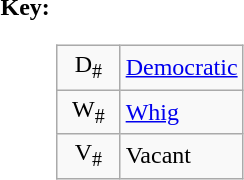<table>
<tr valign=top>
<th>Key:</th>
<td><br><table class=wikitable>
<tr>
<td align=center width=35px >D<sub>#</sub></td>
<td><a href='#'>Democratic</a></td>
</tr>
<tr>
<td align=center width=35px >W<sub>#</sub></td>
<td><a href='#'>Whig</a></td>
</tr>
<tr>
<td align=center width=35px >V<sub>#</sub></td>
<td>Vacant</td>
</tr>
</table>
</td>
</tr>
</table>
